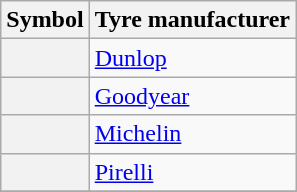<table class="wikitable plainrowheaders">
<tr>
<th scope="col">Symbol</th>
<th scope="col">Tyre manufacturer</th>
</tr>
<tr>
<th scope="row" style="text-align:center"></th>
<td><a href='#'>Dunlop</a></td>
</tr>
<tr>
<th scope="row" style="text-align:center"></th>
<td><a href='#'>Goodyear</a></td>
</tr>
<tr>
<th scope="row" style="text-align:center"></th>
<td><a href='#'>Michelin</a></td>
</tr>
<tr>
<th scope="row" style="text-align:center"></th>
<td><a href='#'>Pirelli</a></td>
</tr>
<tr>
</tr>
</table>
